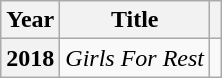<table class="wikitable plainrowheaders">
<tr>
<th scope="col">Year</th>
<th scope="col">Title</th>
<th scope="col"></th>
</tr>
<tr>
<th scope="row">2018</th>
<td><em>Girls For Rest</em></td>
<td style="text-align:center"></td>
</tr>
</table>
